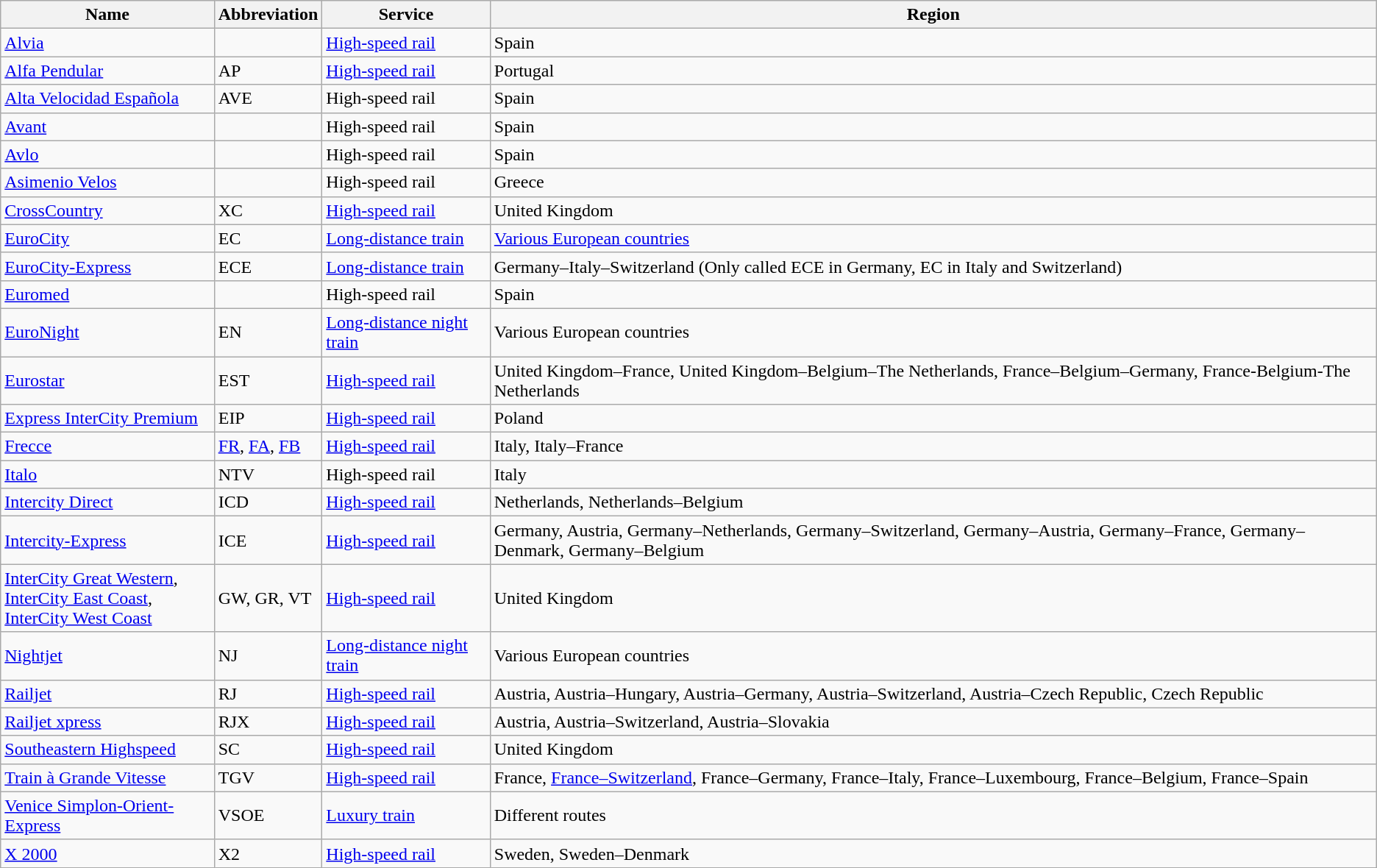<table class="wikitable sortable">
<tr>
<th>Name</th>
<th>Abbreviation</th>
<th>Service</th>
<th>Region</th>
</tr>
<tr>
<td><a href='#'>Alvia</a></td>
<td></td>
<td><a href='#'>High-speed rail</a></td>
<td>Spain</td>
</tr>
<tr>
<td><a href='#'>Alfa Pendular</a></td>
<td>AP</td>
<td><a href='#'>High-speed rail</a></td>
<td>Portugal</td>
</tr>
<tr>
<td><a href='#'>Alta Velocidad Española</a></td>
<td>AVE</td>
<td>High-speed rail</td>
<td>Spain</td>
</tr>
<tr>
<td><a href='#'>Avant</a></td>
<td></td>
<td>High-speed rail</td>
<td>Spain</td>
</tr>
<tr>
<td><a href='#'>Avlo</a></td>
<td></td>
<td>High-speed rail</td>
<td>Spain</td>
</tr>
<tr>
<td><a href='#'>Asimenio Velos</a></td>
<td></td>
<td>High-speed rail</td>
<td>Greece</td>
</tr>
<tr>
<td><a href='#'>CrossCountry</a></td>
<td>XC</td>
<td><a href='#'>High-speed rail</a></td>
<td>United Kingdom</td>
</tr>
<tr>
<td><a href='#'>EuroCity</a></td>
<td>EC</td>
<td><a href='#'>Long-distance train</a></td>
<td><a href='#'>Various European countries</a></td>
</tr>
<tr>
<td><a href='#'>EuroCity-Express</a></td>
<td>ECE</td>
<td><a href='#'>Long-distance train</a></td>
<td>Germany–Italy–Switzerland (Only called ECE in Germany, EC in Italy and Switzerland)</td>
</tr>
<tr>
<td><a href='#'>Euromed</a></td>
<td></td>
<td>High-speed rail</td>
<td>Spain</td>
</tr>
<tr>
<td><a href='#'>EuroNight</a></td>
<td>EN</td>
<td><a href='#'>Long-distance night train</a></td>
<td>Various European countries</td>
</tr>
<tr>
<td><a href='#'>Eurostar</a></td>
<td>EST</td>
<td><a href='#'>High-speed rail</a></td>
<td>United Kingdom–France, United Kingdom–Belgium–The Netherlands, France–Belgium–Germany, France-Belgium-The Netherlands</td>
</tr>
<tr>
<td><a href='#'>Express InterCity Premium</a></td>
<td>EIP</td>
<td><a href='#'>High-speed rail</a></td>
<td>Poland</td>
</tr>
<tr>
<td><a href='#'>Frecce</a></td>
<td><a href='#'>FR</a>, <a href='#'>FA</a>, <a href='#'>FB</a></td>
<td><a href='#'>High-speed rail</a></td>
<td>Italy, Italy–France</td>
</tr>
<tr>
<td><a href='#'>Italo</a></td>
<td>NTV</td>
<td>High-speed rail</td>
<td>Italy</td>
</tr>
<tr>
<td><a href='#'>Intercity Direct</a></td>
<td>ICD</td>
<td><a href='#'>High-speed rail</a></td>
<td>Netherlands, Netherlands–Belgium</td>
</tr>
<tr>
<td><a href='#'>Intercity-Express</a></td>
<td>ICE</td>
<td><a href='#'>High-speed rail</a></td>
<td>Germany, Austria, Germany–Netherlands, Germany–Switzerland, Germany–Austria, Germany–France, Germany–Denmark, Germany–Belgium</td>
</tr>
<tr>
<td><a href='#'>InterCity Great Western</a>,<br><a href='#'>InterCity East Coast</a>,<br><a href='#'>InterCity West Coast</a></td>
<td>GW, GR, VT</td>
<td><a href='#'>High-speed rail</a></td>
<td>United Kingdom</td>
</tr>
<tr>
<td><a href='#'>Nightjet</a></td>
<td>NJ</td>
<td><a href='#'>Long-distance night train</a></td>
<td>Various European countries</td>
</tr>
<tr>
<td><a href='#'>Railjet</a></td>
<td>RJ</td>
<td><a href='#'>High-speed rail</a></td>
<td>Austria, Austria–Hungary, Austria–Germany, Austria–Switzerland, Austria–Czech Republic, Czech Republic</td>
</tr>
<tr>
<td><a href='#'>Railjet xpress</a></td>
<td>RJX</td>
<td><a href='#'>High-speed rail</a></td>
<td>Austria, Austria–Switzerland, Austria–Slovakia</td>
</tr>
<tr>
<td><a href='#'>Southeastern Highspeed</a></td>
<td>SC</td>
<td><a href='#'>High-speed rail</a></td>
<td>United Kingdom</td>
</tr>
<tr>
<td><a href='#'>Train à Grande Vitesse</a></td>
<td>TGV</td>
<td><a href='#'>High-speed rail</a></td>
<td>France, <a href='#'>France–Switzerland</a>, France–Germany, France–Italy, France–Luxembourg, France–Belgium, France–Spain</td>
</tr>
<tr>
<td><a href='#'>Venice Simplon-Orient-Express</a></td>
<td>VSOE</td>
<td><a href='#'>Luxury train</a></td>
<td>Different routes</td>
</tr>
<tr>
<td><a href='#'>X 2000</a></td>
<td>X2</td>
<td><a href='#'>High-speed rail</a></td>
<td>Sweden, Sweden–Denmark</td>
</tr>
</table>
